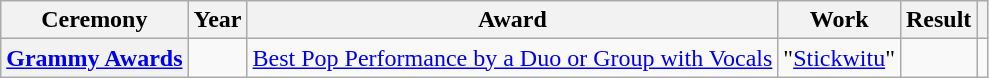<table class="wikitable plainrowheaders">
<tr>
<th scope="col">Ceremony</th>
<th scope="col">Year</th>
<th scope="col">Award</th>
<th scope="col">Work</th>
<th scope="col">Result</th>
<th scope="col" class="unsortable"></th>
</tr>
<tr>
<th scope=row><a href='#'>Grammy Awards</a></th>
<td></td>
<td><a href='#'>Best Pop Performance by a Duo or Group with Vocals</a></td>
<td>"<a href='#'>Stickwitu</a>"</td>
<td></td>
<td></td>
</tr>
</table>
